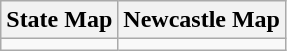<table class="wikitable">
<tr>
<th>State Map</th>
<th>Newcastle Map</th>
</tr>
<tr>
<td></td>
<td></td>
</tr>
</table>
